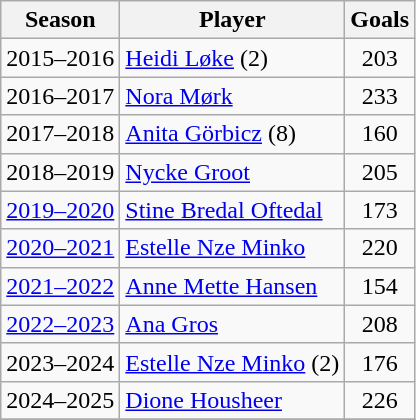<table class="wikitable sortable" style="text-align:left;">
<tr>
<th>Season</th>
<th>Player</th>
<th>Goals</th>
</tr>
<tr>
<td>2015–2016</td>
<td> <a href='#'>Heidi Løke</a> (2)</td>
<td style="text-align: center;">203</td>
</tr>
<tr>
<td>2016–2017</td>
<td> <a href='#'>Nora Mørk</a></td>
<td style="text-align: center;">233</td>
</tr>
<tr>
<td>2017–2018</td>
<td> <a href='#'>Anita Görbicz</a> (8)</td>
<td style="text-align: center;">160</td>
</tr>
<tr>
<td>2018–2019</td>
<td> <a href='#'>Nycke Groot</a></td>
<td style="text-align: center;">205</td>
</tr>
<tr>
<td><a href='#'>2019–2020</a></td>
<td> <a href='#'>Stine Bredal Oftedal</a></td>
<td style="text-align: center;">173</td>
</tr>
<tr>
<td><a href='#'>2020–2021</a></td>
<td> <a href='#'>Estelle Nze Minko</a></td>
<td style="text-align: center;">220</td>
</tr>
<tr>
<td><a href='#'>2021–2022</a></td>
<td> <a href='#'>Anne Mette Hansen</a></td>
<td style="text-align: center;">154</td>
</tr>
<tr>
<td><a href='#'>2022–2023</a></td>
<td> <a href='#'>Ana Gros</a></td>
<td style="text-align: center;">208</td>
</tr>
<tr>
<td>2023–2024</td>
<td> <a href='#'>Estelle Nze Minko</a> (2)</td>
<td style="text-align: center;">176</td>
</tr>
<tr>
<td>2024–2025</td>
<td> <a href='#'>Dione Housheer</a></td>
<td style="text-align: center;">226</td>
</tr>
<tr>
</tr>
</table>
